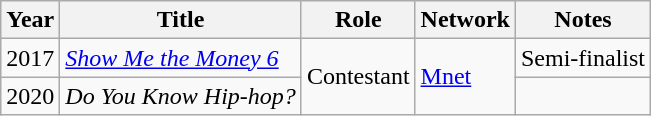<table class="wikitable">
<tr>
<th>Year</th>
<th>Title</th>
<th>Role</th>
<th>Network</th>
<th>Notes</th>
</tr>
<tr>
<td>2017</td>
<td><em><a href='#'>Show Me the Money 6</a></em></td>
<td rowspan="2">Contestant</td>
<td rowspan="2"><a href='#'>Mnet</a></td>
<td>Semi-finalist</td>
</tr>
<tr>
<td>2020</td>
<td><em>Do You Know Hip-hop?</em></td>
<td></td>
</tr>
</table>
